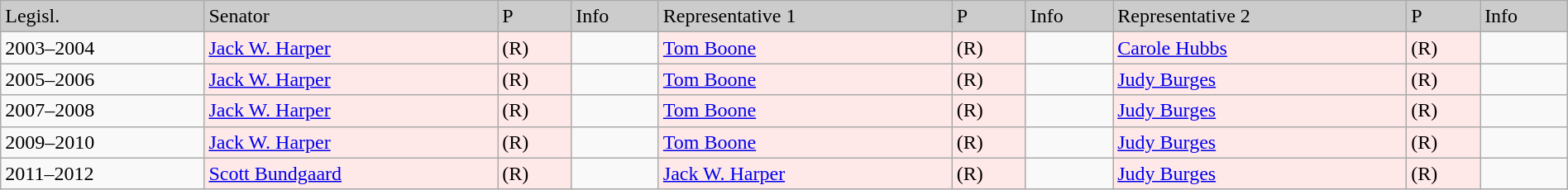<table class=wikitable width="100%" border="1">
<tr style="background-color:#cccccc;">
<td>Legisl.</td>
<td>Senator</td>
<td>P</td>
<td>Info</td>
<td>Representative 1</td>
<td>P</td>
<td>Info</td>
<td>Representative 2</td>
<td>P</td>
<td>Info</td>
</tr>
<tr>
<td>2003–2004</td>
<td style="background:#FFE8E8"><a href='#'>Jack W. Harper</a></td>
<td style="background:#FFE8E8">(R)</td>
<td></td>
<td style="background:#FFE8E8"><a href='#'>Tom Boone</a></td>
<td style="background:#FFE8E8">(R)</td>
<td></td>
<td style="background:#FFE8E8"><a href='#'>Carole Hubbs</a></td>
<td style="background:#FFE8E8">(R)</td>
<td></td>
</tr>
<tr>
<td>2005–2006</td>
<td style="background:#FFE8E8"><a href='#'>Jack W. Harper</a></td>
<td style="background:#FFE8E8">(R)</td>
<td></td>
<td style="background:#FFE8E8"><a href='#'>Tom Boone</a></td>
<td style="background:#FFE8E8">(R)</td>
<td></td>
<td style="background:#FFE8E8"><a href='#'>Judy Burges</a></td>
<td style="background:#FFE8E8">(R)</td>
<td></td>
</tr>
<tr>
<td>2007–2008</td>
<td style="background:#FFE8E8"><a href='#'>Jack W. Harper</a></td>
<td style="background:#FFE8E8">(R)</td>
<td></td>
<td style="background:#FFE8E8"><a href='#'>Tom Boone</a></td>
<td style="background:#FFE8E8">(R)</td>
<td></td>
<td style="background:#FFE8E8"><a href='#'>Judy Burges</a></td>
<td style="background:#FFE8E8">(R)</td>
<td></td>
</tr>
<tr>
<td>2009–2010</td>
<td style="background:#FFE8E8"><a href='#'>Jack W. Harper</a></td>
<td style="background:#FFE8E8">(R)</td>
<td></td>
<td style="background:#FFE8E8"><a href='#'>Tom Boone</a></td>
<td style="background:#FFE8E8">(R)</td>
<td></td>
<td style="background:#FFE8E8"><a href='#'>Judy Burges</a></td>
<td style="background:#FFE8E8">(R)</td>
<td></td>
</tr>
<tr>
<td>2011–2012</td>
<td style="background:#FFE8E8"><a href='#'>Scott Bundgaard</a></td>
<td style="background:#FFE8E8">(R)</td>
<td></td>
<td style="background:#FFE8E8"><a href='#'>Jack W. Harper</a></td>
<td style="background:#FFE8E8">(R)</td>
<td></td>
<td style="background:#FFE8E8"><a href='#'>Judy Burges</a></td>
<td style="background:#FFE8E8">(R)</td>
<td></td>
</tr>
</table>
